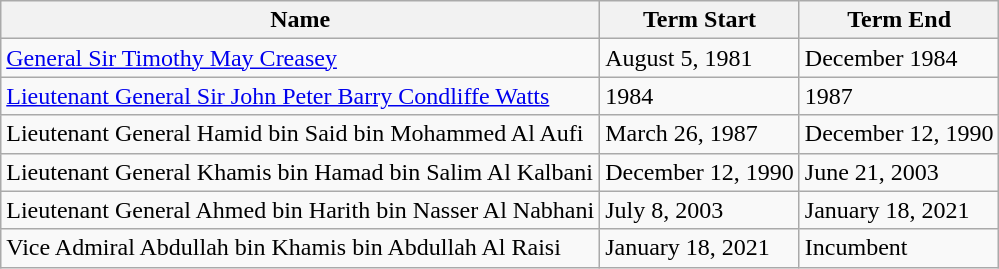<table class="wikitable">
<tr>
<th>Name</th>
<th>Term Start</th>
<th>Term End</th>
</tr>
<tr>
<td><a href='#'>General Sir Timothy May Creasey</a></td>
<td>August 5, 1981</td>
<td>December 1984</td>
</tr>
<tr>
<td><a href='#'>Lieutenant General Sir John Peter Barry Condliffe Watts</a></td>
<td>1984</td>
<td>1987</td>
</tr>
<tr>
<td>Lieutenant General Hamid bin Said bin Mohammed Al Aufi</td>
<td>March 26, 1987</td>
<td>December 12, 1990</td>
</tr>
<tr>
<td>Lieutenant General Khamis bin Hamad bin Salim Al Kalbani</td>
<td>December 12, 1990</td>
<td>June 21, 2003</td>
</tr>
<tr>
<td>Lieutenant General Ahmed bin Harith bin Nasser Al Nabhani</td>
<td>July 8, 2003</td>
<td>January 18, 2021</td>
</tr>
<tr>
<td>Vice Admiral Abdullah bin Khamis bin Abdullah Al Raisi</td>
<td>January 18, 2021</td>
<td>Incumbent</td>
</tr>
</table>
